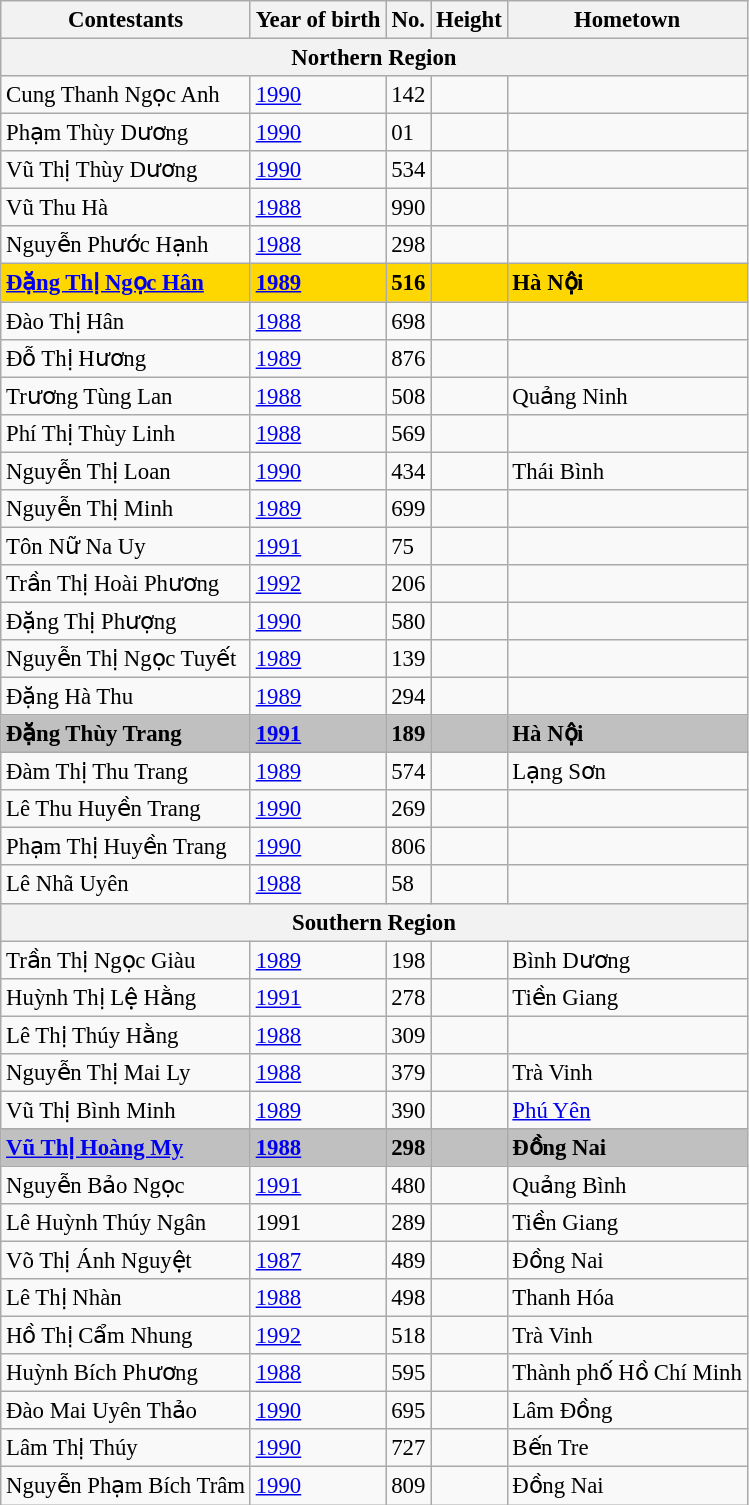<table class="wikitable sortable" style="font-size:95%;">
<tr>
<th>Contestants</th>
<th>Year of birth</th>
<th>No.</th>
<th>Height</th>
<th>Hometown</th>
</tr>
<tr>
<th colspan="5">Northern Region</th>
</tr>
<tr>
<td>Cung Thanh Ngọc Anh</td>
<td><a href='#'>1990</a></td>
<td>142</td>
<td></td>
<td></td>
</tr>
<tr>
<td>Phạm Thùy Dương</td>
<td><a href='#'>1990</a></td>
<td>01</td>
<td></td>
<td></td>
</tr>
<tr>
<td>Vũ Thị Thùy Dương</td>
<td><a href='#'>1990</a></td>
<td>534</td>
<td></td>
<td></td>
</tr>
<tr>
<td>Vũ Thu Hà</td>
<td><a href='#'>1988</a></td>
<td>990</td>
<td></td>
<td></td>
</tr>
<tr>
<td>Nguyễn Phước Hạnh</td>
<td><a href='#'>1988</a></td>
<td>298</td>
<td></td>
<td></td>
</tr>
<tr style="background:gold;">
<td><strong><a href='#'>Đặng Thị Ngọc Hân</a></strong></td>
<td><strong><a href='#'>1989</a></strong></td>
<td><strong>516</strong></td>
<td><strong></strong></td>
<td><strong>Hà Nội</strong></td>
</tr>
<tr>
<td>Đào Thị Hân</td>
<td><a href='#'>1988</a></td>
<td>698</td>
<td></td>
<td></td>
</tr>
<tr>
<td>Đỗ Thị Hương</td>
<td><a href='#'>1989</a></td>
<td>876</td>
<td></td>
<td></td>
</tr>
<tr>
<td>Trương Tùng Lan</td>
<td><a href='#'>1988</a></td>
<td>508</td>
<td></td>
<td>Quảng Ninh</td>
</tr>
<tr>
<td>Phí Thị Thùy Linh</td>
<td><a href='#'>1988</a></td>
<td>569</td>
<td></td>
<td></td>
</tr>
<tr>
<td>Nguyễn Thị Loan</td>
<td><a href='#'>1990</a></td>
<td>434</td>
<td></td>
<td>Thái Bình</td>
</tr>
<tr>
<td>Nguyễn Thị Minh</td>
<td><a href='#'>1989</a></td>
<td>699</td>
<td></td>
<td></td>
</tr>
<tr>
<td>Tôn Nữ Na Uy</td>
<td><a href='#'>1991</a></td>
<td>75</td>
<td></td>
<td></td>
</tr>
<tr>
<td>Trần Thị Hoài Phương</td>
<td><a href='#'>1992</a></td>
<td>206</td>
<td></td>
<td></td>
</tr>
<tr>
<td>Đặng Thị Phượng</td>
<td><a href='#'>1990</a></td>
<td>580</td>
<td></td>
<td></td>
</tr>
<tr>
<td>Nguyễn Thị Ngọc Tuyết</td>
<td><a href='#'>1989</a></td>
<td>139</td>
<td></td>
<td></td>
</tr>
<tr>
<td>Đặng Hà Thu</td>
<td><a href='#'>1989</a></td>
<td>294</td>
<td></td>
<td></td>
</tr>
<tr style="background:silver;">
<td><strong>Đặng Thùy Trang</strong></td>
<td><strong><a href='#'>1991</a></strong></td>
<td><strong>189</strong></td>
<td><strong></strong></td>
<td><strong>Hà Nội</strong></td>
</tr>
<tr>
<td>Đàm Thị Thu Trang</td>
<td><a href='#'>1989</a></td>
<td>574</td>
<td></td>
<td>Lạng Sơn</td>
</tr>
<tr>
<td>Lê Thu Huyền Trang</td>
<td><a href='#'>1990</a></td>
<td>269</td>
<td></td>
<td></td>
</tr>
<tr>
<td>Phạm Thị Huyền Trang</td>
<td><a href='#'>1990</a></td>
<td>806</td>
<td></td>
<td></td>
</tr>
<tr>
<td>Lê Nhã Uyên</td>
<td><a href='#'>1988</a></td>
<td>58</td>
<td></td>
<td></td>
</tr>
<tr>
<th colspan="5">Southern Region</th>
</tr>
<tr>
<td>Trần Thị Ngọc Giàu</td>
<td><a href='#'>1989</a></td>
<td>198</td>
<td></td>
<td>Bình Dương</td>
</tr>
<tr>
<td>Huỳnh Thị Lệ Hằng</td>
<td><a href='#'>1991</a></td>
<td>278</td>
<td></td>
<td>Tiền Giang</td>
</tr>
<tr>
<td>Lê Thị Thúy Hằng</td>
<td><a href='#'>1988</a></td>
<td>309</td>
<td></td>
<td></td>
</tr>
<tr>
<td>Nguyễn Thị Mai Ly</td>
<td><a href='#'>1988</a></td>
<td>379</td>
<td></td>
<td>Trà Vinh</td>
</tr>
<tr>
<td>Vũ Thị Bình Minh</td>
<td><a href='#'>1989</a></td>
<td>390</td>
<td></td>
<td><a href='#'>Phú Yên</a></td>
</tr>
<tr style="background:silver;">
<td><strong><a href='#'>Vũ Thị Hoàng My</a></strong></td>
<td><strong><a href='#'>1988</a></strong></td>
<td><strong>298</strong></td>
<td><strong></strong></td>
<td><strong>Đồng Nai</strong></td>
</tr>
<tr>
<td>Nguyễn Bảo Ngọc</td>
<td><a href='#'>1991</a></td>
<td>480</td>
<td></td>
<td>Quảng Bình</td>
</tr>
<tr>
<td>Lê Huỳnh Thúy Ngân</td>
<td>1991</td>
<td>289</td>
<td></td>
<td>Tiền Giang</td>
</tr>
<tr>
<td>Võ Thị Ánh Nguyệt</td>
<td><a href='#'>1987</a></td>
<td>489</td>
<td></td>
<td>Đồng Nai</td>
</tr>
<tr>
<td>Lê Thị Nhàn</td>
<td><a href='#'>1988</a></td>
<td>498</td>
<td></td>
<td>Thanh Hóa</td>
</tr>
<tr>
<td>Hồ Thị Cẩm Nhung</td>
<td><a href='#'>1992</a></td>
<td>518</td>
<td></td>
<td>Trà Vinh</td>
</tr>
<tr>
<td>Huỳnh Bích Phương</td>
<td><a href='#'>1988</a></td>
<td>595</td>
<td></td>
<td>Thành phố Hồ Chí Minh</td>
</tr>
<tr>
<td>Đào Mai Uyên Thảo</td>
<td><a href='#'>1990</a></td>
<td>695</td>
<td></td>
<td>Lâm Đồng</td>
</tr>
<tr>
<td>Lâm Thị Thúy</td>
<td><a href='#'>1990</a></td>
<td>727</td>
<td></td>
<td>Bến Tre</td>
</tr>
<tr>
<td>Nguyễn Phạm Bích Trâm</td>
<td><a href='#'>1990</a></td>
<td>809</td>
<td></td>
<td>Đồng Nai</td>
</tr>
</table>
